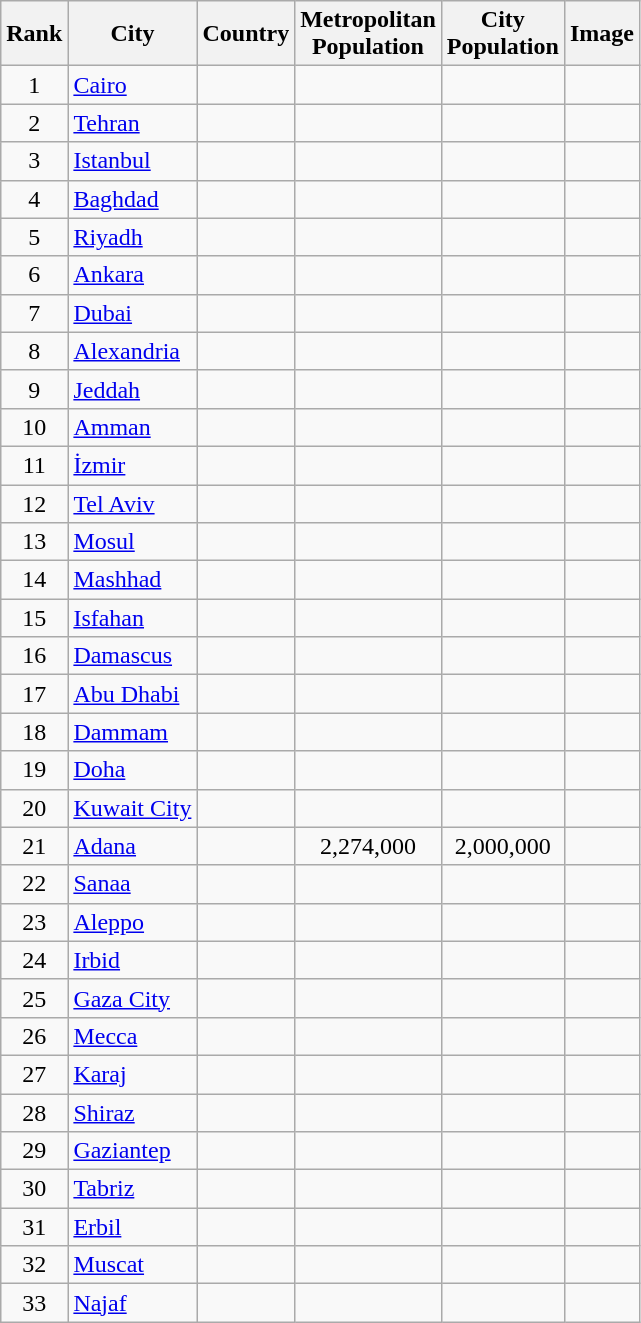<table class="wikitable sortable">
<tr>
<th>Rank</th>
<th style="text-align:center;">City</th>
<th>Country</th>
<th>Metropolitan<br>Population</th>
<th>City<br>Population</th>
<th class="unsortable">Image</th>
</tr>
<tr>
<td style="text-align:center;">1</td>
<td><a href='#'>Cairo</a></td>
<td></td>
<td style="text-align:center;"></td>
<td style="text-align:center;"></td>
<td></td>
</tr>
<tr>
<td style="text-align:center;">2</td>
<td><a href='#'>Tehran</a></td>
<td></td>
<td style="text-align:center;"></td>
<td style="text-align:center;"></td>
<td></td>
</tr>
<tr>
<td style="text-align:center;">3</td>
<td><a href='#'>Istanbul</a></td>
<td></td>
<td style="text-align:center;"></td>
<td style="text-align:center;"></td>
<td></td>
</tr>
<tr>
<td style="text-align:center;">4</td>
<td><a href='#'>Baghdad</a></td>
<td></td>
<td style="text-align:center;"></td>
<td style="text-align:center;"></td>
<td></td>
</tr>
<tr>
<td style="text-align:center;">5</td>
<td><a href='#'>Riyadh</a></td>
<td></td>
<td style="text-align:center;"></td>
<td style="text-align:center;"></td>
<td></td>
</tr>
<tr>
<td style="text-align:center;">6</td>
<td><a href='#'>Ankara</a></td>
<td></td>
<td style="text-align:center;"></td>
<td style="text-align:center;"></td>
<td></td>
</tr>
<tr>
<td style="text-align:center;">7</td>
<td><a href='#'>Dubai</a></td>
<td></td>
<td style="text-align:center;"></td>
<td style="text-align:center;"></td>
<td></td>
</tr>
<tr>
<td style="text-align:center;">8</td>
<td><a href='#'>Alexandria</a></td>
<td></td>
<td style="text-align:center;"></td>
<td style="text-align:center;"></td>
<td></td>
</tr>
<tr>
<td style="text-align:center;">9</td>
<td><a href='#'>Jeddah</a></td>
<td></td>
<td style="text-align:center;"></td>
<td style="text-align:center;"></td>
<td></td>
</tr>
<tr>
<td style="text-align:center;">10</td>
<td><a href='#'>Amman</a></td>
<td></td>
<td style="text-align:center;"></td>
<td style="text-align:center;"></td>
<td></td>
</tr>
<tr>
<td style="text-align:center;">11</td>
<td><a href='#'>İzmir</a></td>
<td></td>
<td style="text-align:center;"></td>
<td style="text-align:center;"></td>
<td></td>
</tr>
<tr>
<td style="text-align:center;">12</td>
<td><a href='#'>Tel Aviv</a></td>
<td></td>
<td style="text-align:center;"></td>
<td style="text-align:center;"></td>
<td></td>
</tr>
<tr>
<td style="text-align:center;">13</td>
<td><a href='#'>Mosul</a></td>
<td></td>
<td style="text-align:center;"></td>
<td style="text-align:center;"></td>
<td></td>
</tr>
<tr>
<td style="text-align:center;">14</td>
<td><a href='#'>Mashhad</a></td>
<td></td>
<td style="text-align:center;"></td>
<td style="text-align:center;"></td>
<td></td>
</tr>
<tr>
<td style="text-align:center;">15</td>
<td><a href='#'>Isfahan</a></td>
<td></td>
<td style="text-align:center;"></td>
<td style="text-align:center;"></td>
<td></td>
</tr>
<tr>
<td style="text-align:center;">16</td>
<td><a href='#'>Damascus</a></td>
<td></td>
<td style="text-align:center;"></td>
<td style="text-align:center;"></td>
<td></td>
</tr>
<tr>
<td style="text-align:center;">17</td>
<td><a href='#'>Abu Dhabi</a></td>
<td></td>
<td style="text-align:center;"></td>
<td style="text-align:center;"></td>
<td></td>
</tr>
<tr>
<td style="text-align:center;">18</td>
<td><a href='#'>Dammam</a></td>
<td></td>
<td style="text-align:center;"></td>
<td style="text-align:center;"></td>
<td></td>
</tr>
<tr>
<td style="text-align:center;">19</td>
<td><a href='#'>Doha</a></td>
<td></td>
<td style="text-align:center;"></td>
<td style="text-align:center;"></td>
<td></td>
</tr>
<tr>
<td style="text-align:center;">20</td>
<td><a href='#'>Kuwait City</a></td>
<td></td>
<td style="text-align:center;"></td>
<td style="text-align:center;"></td>
<td></td>
</tr>
<tr>
<td style="text-align:center;">21</td>
<td><a href='#'>Adana</a></td>
<td></td>
<td style="text-align:center;">2,274,000</td>
<td style="text-align:center;">2,000,000</td>
<td></td>
</tr>
<tr>
<td style="text-align:center;">22</td>
<td><a href='#'>Sanaa</a></td>
<td></td>
<td style="text-align:center;"></td>
<td style="text-align:center;"></td>
<td></td>
</tr>
<tr>
<td style="text-align:center;">23</td>
<td><a href='#'>Aleppo</a></td>
<td></td>
<td style="text-align:center;"></td>
<td style="text-align:center;"></td>
<td></td>
</tr>
<tr>
<td style="text-align:center;">24</td>
<td><a href='#'>Irbid</a></td>
<td></td>
<td style="text-align:center;"></td>
<td style="text-align:center;"></td>
<td></td>
</tr>
<tr>
<td style="text-align:center;">25</td>
<td><a href='#'>Gaza City</a></td>
<td></td>
<td style="text-align:center;"></td>
<td style="text-align:center;"></td>
<td></td>
</tr>
<tr>
<td style="text-align:center;">26</td>
<td><a href='#'>Mecca</a></td>
<td></td>
<td style="text-align:center;"></td>
<td style="text-align:center;"></td>
<td></td>
</tr>
<tr>
<td style="text-align:center;">27</td>
<td><a href='#'>Karaj</a></td>
<td></td>
<td style="text-align:center;"></td>
<td style="text-align:center;"></td>
<td></td>
</tr>
<tr>
<td style="text-align:center;">28</td>
<td><a href='#'>Shiraz</a></td>
<td></td>
<td style="text-align:center;"></td>
<td style="text-align:center;"></td>
<td></td>
</tr>
<tr>
<td style="text-align:center;">29</td>
<td><a href='#'>Gaziantep</a></td>
<td></td>
<td style="text-align:center;"></td>
<td style="text-align:center;"></td>
<td></td>
</tr>
<tr>
<td style="text-align:center;">30</td>
<td><a href='#'>Tabriz</a></td>
<td></td>
<td style="text-align:center;"></td>
<td style="text-align:center;"></td>
<td></td>
</tr>
<tr>
<td style="text-align:center;">31</td>
<td><a href='#'>Erbil</a></td>
<td></td>
<td style="text-align:center;"></td>
<td style="text-align:center;"></td>
<td></td>
</tr>
<tr>
<td style="text-align:center;">32</td>
<td><a href='#'>Muscat</a></td>
<td></td>
<td style="text-align:center;"></td>
<td style="text-align:center;"></td>
<td></td>
</tr>
<tr>
<td style="text-align:center;">33</td>
<td><a href='#'>Najaf</a></td>
<td></td>
<td style="text-align:center;"></td>
<td style="text-align:center;"></td>
<td></td>
</tr>
</table>
